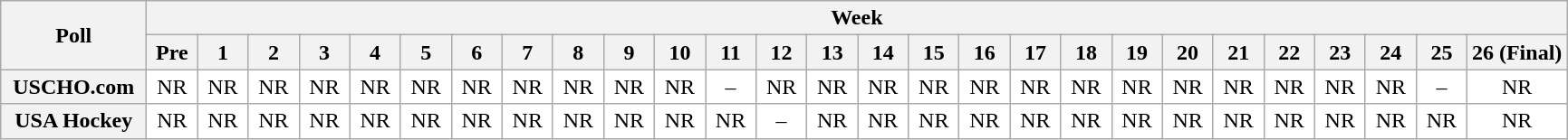<table class="wikitable" style="white-space:nowrap;">
<tr>
<th scope="col" width="100" rowspan="2">Poll</th>
<th colspan="28">Week</th>
</tr>
<tr>
<th scope="col" width="30">Pre</th>
<th scope="col" width="30">1</th>
<th scope="col" width="30">2</th>
<th scope="col" width="30">3</th>
<th scope="col" width="30">4</th>
<th scope="col" width="30">5</th>
<th scope="col" width="30">6</th>
<th scope="col" width="30">7</th>
<th scope="col" width="30">8</th>
<th scope="col" width="30">9</th>
<th scope="col" width="30">10</th>
<th scope="col" width="30">11</th>
<th scope="col" width="30">12</th>
<th scope="col" width="30">13</th>
<th scope="col" width="30">14</th>
<th scope="col" width="30">15</th>
<th scope="col" width="30">16</th>
<th scope="col" width="30">17</th>
<th scope="col" width="30">18</th>
<th scope="col" width="30">19</th>
<th scope="col" width="30">20</th>
<th scope="col" width="30">21</th>
<th scope="col" width="30">22</th>
<th scope="col" width="30">23</th>
<th scope="col" width="30">24</th>
<th scope="col" width="30">25</th>
<th scope="col" width="30">26 (Final)</th>
</tr>
<tr style="text-align:center;">
<th>USCHO.com</th>
<td bgcolor=FFFFFF>NR</td>
<td bgcolor=FFFFFF>NR</td>
<td bgcolor=FFFFFF>NR</td>
<td bgcolor=FFFFFF>NR</td>
<td bgcolor=FFFFFF>NR</td>
<td bgcolor=FFFFFF>NR</td>
<td bgcolor=FFFFFF>NR</td>
<td bgcolor=FFFFFF>NR</td>
<td bgcolor=FFFFFF>NR</td>
<td bgcolor=FFFFFF>NR</td>
<td bgcolor=FFFFFF>NR</td>
<td bgcolor=FFFFFF>–</td>
<td bgcolor=FFFFFF>NR</td>
<td bgcolor=FFFFFF>NR</td>
<td bgcolor=FFFFFF>NR</td>
<td bgcolor=FFFFFF>NR</td>
<td bgcolor=FFFFFF>NR</td>
<td bgcolor=FFFFFF>NR</td>
<td bgcolor=FFFFFF>NR</td>
<td bgcolor=FFFFFF>NR</td>
<td bgcolor=FFFFFF>NR</td>
<td bgcolor=FFFFFF>NR</td>
<td bgcolor=FFFFFF>NR</td>
<td bgcolor=FFFFFF>NR</td>
<td bgcolor=FFFFFF>NR</td>
<td bgcolor=FFFFFF>–</td>
<td bgcolor=FFFFFF>NR</td>
</tr>
<tr style="text-align:center;">
<th>USA Hockey</th>
<td bgcolor=FFFFFF>NR</td>
<td bgcolor=FFFFFF>NR</td>
<td bgcolor=FFFFFF>NR</td>
<td bgcolor=FFFFFF>NR</td>
<td bgcolor=FFFFFF>NR</td>
<td bgcolor=FFFFFF>NR</td>
<td bgcolor=FFFFFF>NR</td>
<td bgcolor=FFFFFF>NR</td>
<td bgcolor=FFFFFF>NR</td>
<td bgcolor=FFFFFF>NR</td>
<td bgcolor=FFFFFF>NR</td>
<td bgcolor=FFFFFF>NR</td>
<td bgcolor=FFFFFF>–</td>
<td bgcolor=FFFFFF>NR</td>
<td bgcolor=FFFFFF>NR</td>
<td bgcolor=FFFFFF>NR</td>
<td bgcolor=FFFFFF>NR</td>
<td bgcolor=FFFFFF>NR</td>
<td bgcolor=FFFFFF>NR</td>
<td bgcolor=FFFFFF>NR</td>
<td bgcolor=FFFFFF>NR</td>
<td bgcolor=FFFFFF>NR</td>
<td bgcolor=FFFFFF>NR</td>
<td bgcolor=FFFFFF>NR</td>
<td bgcolor=FFFFFF>NR</td>
<td bgcolor=FFFFFF>NR</td>
<td bgcolor=FFFFFF>NR</td>
</tr>
</table>
